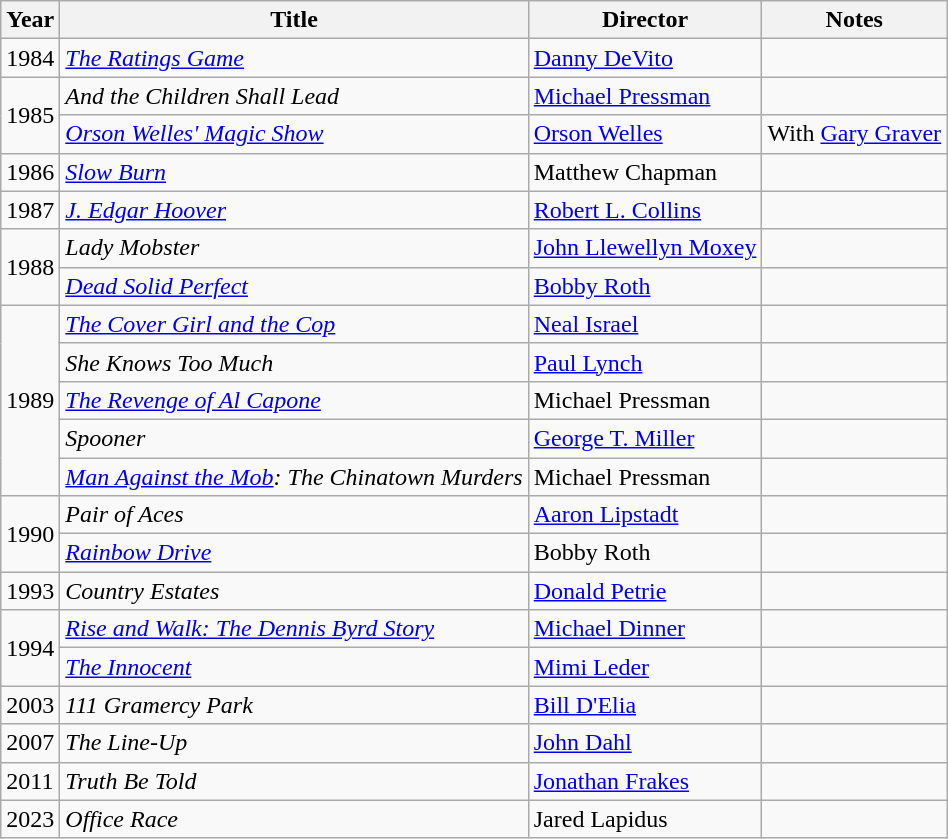<table class="wikitable">
<tr>
<th>Year</th>
<th>Title</th>
<th>Director</th>
<th>Notes</th>
</tr>
<tr>
<td>1984</td>
<td><em><a href='#'>The Ratings Game</a></em></td>
<td><a href='#'>Danny DeVito</a></td>
<td></td>
</tr>
<tr>
<td rowspan=2>1985</td>
<td><em>And the Children Shall Lead</em></td>
<td><a href='#'>Michael Pressman</a></td>
<td></td>
</tr>
<tr>
<td><em><a href='#'>Orson Welles' Magic Show</a></em></td>
<td><a href='#'>Orson Welles</a></td>
<td>With <a href='#'>Gary Graver</a></td>
</tr>
<tr>
<td>1986</td>
<td><em><a href='#'>Slow Burn</a></em></td>
<td>Matthew Chapman</td>
<td></td>
</tr>
<tr>
<td>1987</td>
<td><em><a href='#'>J. Edgar Hoover</a></em></td>
<td><a href='#'>Robert L. Collins</a></td>
<td></td>
</tr>
<tr>
<td rowspan=2>1988</td>
<td><em>Lady Mobster</em></td>
<td><a href='#'>John Llewellyn Moxey</a></td>
<td></td>
</tr>
<tr>
<td><em><a href='#'>Dead Solid Perfect</a></em></td>
<td><a href='#'>Bobby Roth</a></td>
<td></td>
</tr>
<tr>
<td rowspan=5>1989</td>
<td><em><a href='#'>The Cover Girl and the Cop</a></em></td>
<td><a href='#'>Neal Israel</a></td>
<td></td>
</tr>
<tr>
<td><em>She Knows Too Much</em></td>
<td><a href='#'>Paul Lynch</a></td>
<td></td>
</tr>
<tr>
<td><em><a href='#'>The Revenge of Al Capone</a></em></td>
<td>Michael Pressman</td>
<td></td>
</tr>
<tr>
<td><em>Spooner</em></td>
<td><a href='#'>George T. Miller</a></td>
<td></td>
</tr>
<tr>
<td><em><a href='#'>Man Against the Mob</a>: The Chinatown Murders</em></td>
<td>Michael Pressman</td>
<td></td>
</tr>
<tr>
<td rowspan=2>1990</td>
<td><em>Pair of Aces</em></td>
<td><a href='#'>Aaron Lipstadt</a></td>
<td></td>
</tr>
<tr>
<td><em><a href='#'>Rainbow Drive</a></em></td>
<td>Bobby Roth</td>
<td></td>
</tr>
<tr>
<td>1993</td>
<td><em>Country Estates</em></td>
<td><a href='#'>Donald Petrie</a></td>
<td></td>
</tr>
<tr>
<td rowspan=2>1994</td>
<td><em><a href='#'>Rise and Walk: The Dennis Byrd Story</a></em></td>
<td><a href='#'>Michael Dinner</a></td>
<td></td>
</tr>
<tr>
<td><em><a href='#'>The Innocent</a></em></td>
<td><a href='#'>Mimi Leder</a></td>
<td></td>
</tr>
<tr>
<td>2003</td>
<td><em>111 Gramercy Park</em></td>
<td><a href='#'>Bill D'Elia</a></td>
<td></td>
</tr>
<tr>
<td>2007</td>
<td><em>The Line-Up</em></td>
<td><a href='#'>John Dahl</a></td>
<td></td>
</tr>
<tr>
<td>2011</td>
<td><em>Truth Be Told</em></td>
<td><a href='#'>Jonathan Frakes</a></td>
<td></td>
</tr>
<tr>
<td>2023</td>
<td><em>Office Race</em></td>
<td>Jared Lapidus</td>
<td></td>
</tr>
</table>
